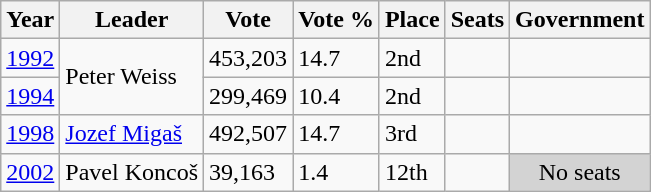<table class="wikitable">
<tr>
<th>Year</th>
<th>Leader</th>
<th>Vote</th>
<th>Vote %</th>
<th>Place</th>
<th>Seats</th>
<th>Government</th>
</tr>
<tr>
<td><a href='#'>1992</a></td>
<td rowspan=2>Peter Weiss</td>
<td>453,203</td>
<td>14.7</td>
<td>2nd</td>
<td></td>
<td></td>
</tr>
<tr>
<td><a href='#'>1994</a></td>
<td>299,469</td>
<td>10.4 </td>
<td>2nd</td>
<td></td>
<td></td>
</tr>
<tr>
<td><a href='#'>1998</a></td>
<td><a href='#'>Jozef Migaš</a></td>
<td>492,507 </td>
<td>14.7 </td>
<td>3rd </td>
<td></td>
<td></td>
</tr>
<tr>
<td><a href='#'>2002</a></td>
<td>Pavel Koncoš</td>
<td>39,163 </td>
<td>1.4 </td>
<td>12th </td>
<td></td>
<td style="background:Lightgray;" align=center>No seats</td>
</tr>
</table>
